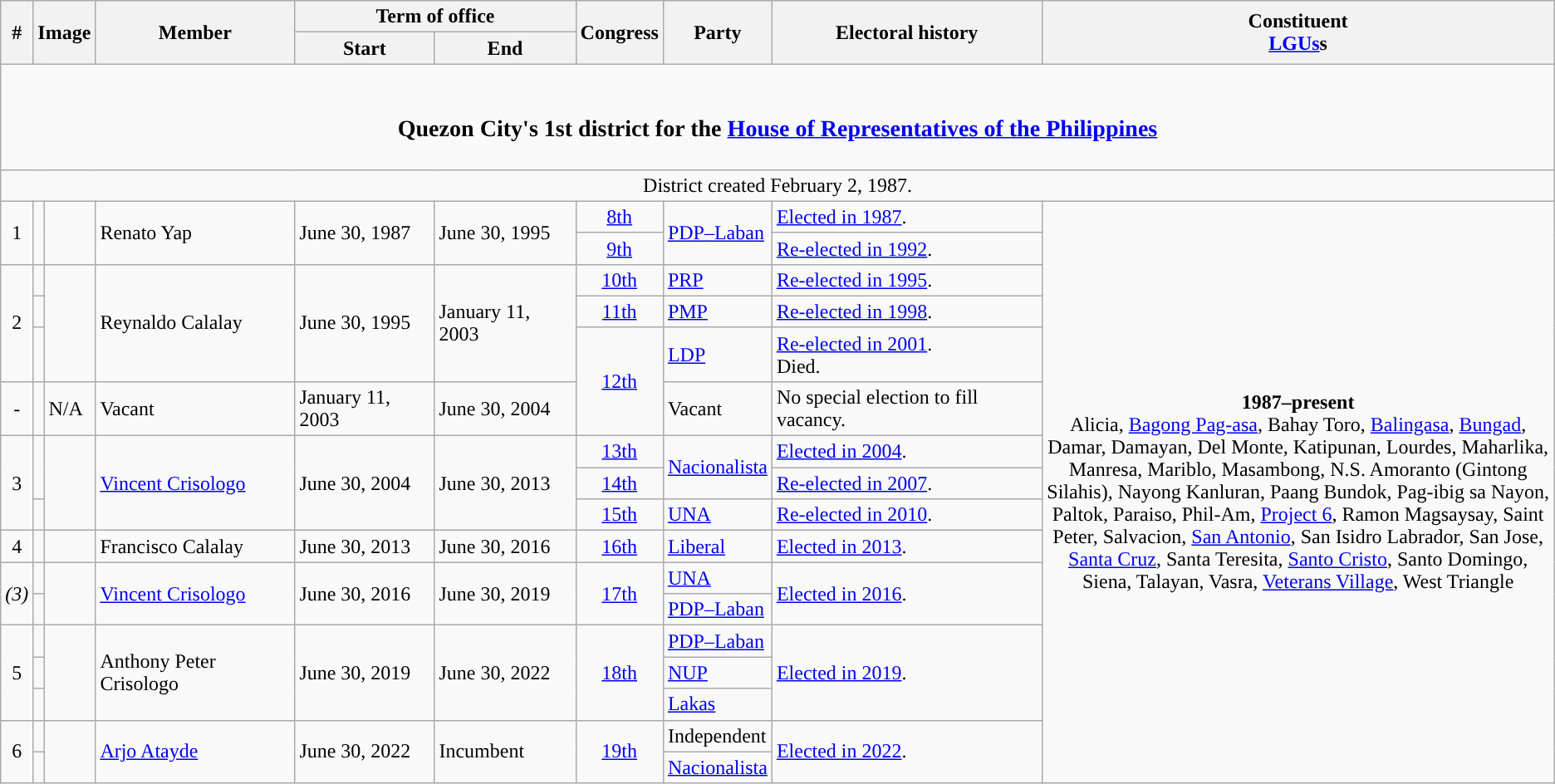<table class=wikitable>
<tr>
<th rowspan="2">#</th>
<th rowspan="2" colspan=2>Image</th>
<th rowspan="2">Member</th>
<th colspan=2>Term of office</th>
<th rowspan="2">Congress</th>
<th rowspan="2">Party</th>
<th rowspan="2">Electoral history</th>
<th style="width:33%;" rowspan="2">Constituent<br><a href='#'>LGUs</a>s</th>
</tr>
<tr>
<th>Start</th>
<th>End</th>
</tr>
<tr>
<td colspan="10" style="text-align:center;"><br><h3>Quezon City's 1st district for the <a href='#'>House of Representatives of the Philippines</a></h3></td>
</tr>
<tr>
<td colspan=" 10" style="text-align:center;">District created February 2, 1987.</td>
</tr>
<tr>
<td rowspan=2 style="text-align:center;">1</td>
<td rowspan=2 style="color:inherit;background:"></td>
<td rowspan=2></td>
<td rowspan=2>Renato Yap</td>
<td rowspan=2>June 30, 1987</td>
<td rowspan=2>June 30, 1995</td>
<td style="text-align:center;"><a href='#'>8th</a></td>
<td rowspan=2><a href='#'>PDP–Laban</a></td>
<td><a href='#'>Elected in 1987</a>.</td>
<td rowspan="17" style="text-align:center;"><strong>1987–present</strong><br>Alicia, <a href='#'>Bagong Pag-asa</a>, Bahay Toro, <a href='#'>Balingasa</a>, <a href='#'>Bungad</a>, Damar, Damayan, Del Monte, Katipunan, Lourdes, Maharlika, Manresa, Mariblo, Masambong, N.S. Amoranto (Gintong Silahis), Nayong Kanluran, Paang Bundok, Pag-ibig sa Nayon, Paltok, Paraiso, Phil-Am, <a href='#'>Project 6</a>, Ramon Magsaysay, Saint Peter, Salvacion, <a href='#'>San Antonio</a>, San Isidro Labrador, San Jose, <a href='#'>Santa Cruz</a>, Santa Teresita, <a href='#'>Santo Cristo</a>, Santo Domingo, Siena, Talayan, Vasra, <a href='#'>Veterans Village</a>, West Triangle</td>
</tr>
<tr>
<td style="text-align:center;"><a href='#'>9th</a></td>
<td><a href='#'>Re-elected in 1992</a>.</td>
</tr>
<tr>
<td rowspan=3 style="text-align:center;">2</td>
<td style="color:inherit;background:"></td>
<td rowspan=3></td>
<td rowspan=3>Reynaldo Calalay</td>
<td rowspan=3>June 30, 1995</td>
<td rowspan=3>January 11, 2003</td>
<td style="text-align:center;"><a href='#'>10th</a></td>
<td><a href='#'>PRP</a></td>
<td><a href='#'>Re-elected in 1995</a>.</td>
</tr>
<tr>
<td style="color:inherit;background:"></td>
<td style="text-align:center;"><a href='#'>11th</a></td>
<td><a href='#'>PMP</a></td>
<td><a href='#'>Re-elected in 1998</a>.</td>
</tr>
<tr>
<td style="color:inherit;background:"></td>
<td rowspan="2" style="text-align:center;"><a href='#'>12th</a></td>
<td><a href='#'>LDP</a></td>
<td><a href='#'>Re-elected in 2001</a>.<br>Died.</td>
</tr>
<tr>
<td style="text-align:center;">-</td>
<td style="color:inherit;background:"></td>
<td>N/A</td>
<td>Vacant</td>
<td>January 11, 2003</td>
<td>June 30, 2004</td>
<td>Vacant</td>
<td>No special election to fill vacancy.</td>
</tr>
<tr>
<td rowspan="3" style="text-align:center;">3</td>
<td rowspan="2" style="color:inherit;background:"></td>
<td rowspan="3"></td>
<td rowspan="3"><a href='#'>Vincent Crisologo</a></td>
<td rowspan="3">June 30, 2004</td>
<td rowspan="3">June 30, 2013</td>
<td style="text-align:center;"><a href='#'>13th</a></td>
<td rowspan="2"><a href='#'>Nacionalista</a></td>
<td><a href='#'>Elected in 2004</a>.</td>
</tr>
<tr>
<td style="text-align:center;"><a href='#'>14th</a></td>
<td><a href='#'>Re-elected in 2007</a>.</td>
</tr>
<tr>
<td style="color:inherit;background:"></td>
<td style="text-align:center;"><a href='#'>15th</a></td>
<td><a href='#'>UNA</a></td>
<td><a href='#'>Re-elected in 2010</a>.</td>
</tr>
<tr>
<td style="text-align:center;">4</td>
<td style="color:inherit;background:"></td>
<td></td>
<td>Francisco Calalay</td>
<td>June 30, 2013</td>
<td>June 30, 2016</td>
<td style="text-align:center;"><a href='#'>16th</a></td>
<td><a href='#'>Liberal</a></td>
<td><a href='#'>Elected in 2013</a>.</td>
</tr>
<tr>
<td style="text-align:center;" rowspan="2"><em>(3)</em></td>
<td style="color:inherit;background:"></td>
<td rowspan="2"></td>
<td rowspan="2"><a href='#'>Vincent Crisologo</a></td>
<td rowspan="2">June 30, 2016</td>
<td rowspan="2">June 30, 2019</td>
<td style="text-align:center;" rowspan="2"><a href='#'>17th</a></td>
<td><a href='#'>UNA</a></td>
<td rowspan="2"><a href='#'>Elected in 2016</a>.</td>
</tr>
<tr>
<td style="color:inherit;background:"></td>
<td><a href='#'>PDP–Laban</a></td>
</tr>
<tr>
<td rowspan=3 style="text-align:center;">5</td>
<td style="color:inherit;background:"></td>
<td rowspan=3></td>
<td rowspan=3>Anthony Peter Crisologo</td>
<td rowspan=3>June 30, 2019</td>
<td rowspan=3>June 30, 2022</td>
<td rowspan=3 style="text-align:center;"><a href='#'>18th</a></td>
<td><a href='#'>PDP–Laban</a></td>
<td rowspan=3><a href='#'>Elected in 2019</a>.</td>
</tr>
<tr>
<td style="color:inherit;background:"></td>
<td><a href='#'>NUP</a></td>
</tr>
<tr>
<td style="color:inherit;background:"></td>
<td><a href='#'>Lakas</a></td>
</tr>
<tr>
<td rowspan=2 style="text-align:center;">6</td>
<td style="color:inherit;background:"></td>
<td rowspan=2></td>
<td rowspan=2><a href='#'>Arjo Atayde</a></td>
<td rowspan=2>June 30, 2022</td>
<td rowspan=2>Incumbent</td>
<td rowspan=2 style="text-align:center;"><a href='#'>19th</a></td>
<td>Independent</td>
<td rowspan=2><a href='#'>Elected in 2022</a>.</td>
</tr>
<tr>
<td style="color:inherit;background:"></td>
<td><a href='#'>Nacionalista</a></td>
</tr>
</table>
